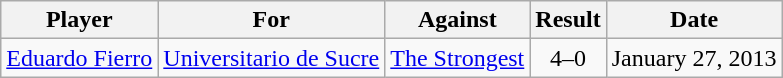<table class="wikitable">
<tr>
<th>Player</th>
<th>For</th>
<th>Against</th>
<th align=center>Result</th>
<th>Date</th>
</tr>
<tr>
<td> <a href='#'>Eduardo Fierro</a></td>
<td><a href='#'>Universitario de Sucre</a></td>
<td><a href='#'>The Strongest</a></td>
<td align=center>4–0</td>
<td>January 27, 2013</td>
</tr>
</table>
